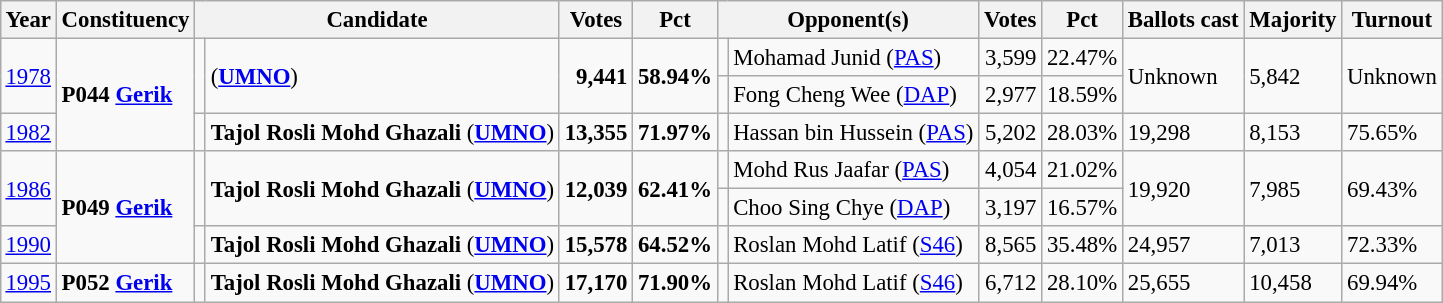<table class="wikitable" style="margin:0.5em ; font-size:95%">
<tr>
<th>Year</th>
<th>Constituency</th>
<th colspan=2>Candidate</th>
<th>Votes</th>
<th>Pct</th>
<th colspan=2>Opponent(s)</th>
<th>Votes</th>
<th>Pct</th>
<th>Ballots cast</th>
<th>Majority</th>
<th>Turnout</th>
</tr>
<tr>
<td rowspan=2><a href='#'>1978</a></td>
<td rowspan=3><strong>P044 <a href='#'>Gerik</a></strong></td>
<td rowspan=2 ></td>
<td rowspan=2> (<a href='#'><strong>UMNO</strong></a>)</td>
<td rowspan=2 align=right><strong>9,441</strong></td>
<td rowspan=2><strong>58.94%</strong></td>
<td></td>
<td>Mohamad Junid (<a href='#'>PAS</a>)</td>
<td align="right">3,599</td>
<td>22.47%</td>
<td rowspan=2>Unknown</td>
<td rowspan=2>5,842</td>
<td rowspan=2>Unknown</td>
</tr>
<tr>
<td></td>
<td>Fong Cheng Wee (<a href='#'>DAP</a>)</td>
<td align="right">2,977</td>
<td>18.59%</td>
</tr>
<tr>
<td><a href='#'>1982</a></td>
<td></td>
<td><strong>Tajol Rosli Mohd Ghazali</strong> (<a href='#'><strong>UMNO</strong></a>)</td>
<td align="right"><strong>13,355</strong></td>
<td><strong>71.97%</strong></td>
<td></td>
<td>Hassan bin Hussein (<a href='#'>PAS</a>)</td>
<td align="right">5,202</td>
<td>28.03%</td>
<td>19,298</td>
<td>8,153</td>
<td>75.65%</td>
</tr>
<tr>
<td rowspan=2><a href='#'>1986</a></td>
<td rowspan=3><strong>P049 <a href='#'>Gerik</a></strong></td>
<td rowspan=2 ></td>
<td rowspan=2><strong>Tajol Rosli Mohd Ghazali</strong> (<a href='#'><strong>UMNO</strong></a>)</td>
<td rowspan=2 align="right"><strong>12,039</strong></td>
<td rowspan=2><strong>62.41%</strong></td>
<td></td>
<td>Mohd Rus Jaafar (<a href='#'>PAS</a>)</td>
<td align="right">4,054</td>
<td>21.02%</td>
<td rowspan=2>19,920</td>
<td rowspan=2>7,985</td>
<td rowspan=2>69.43%</td>
</tr>
<tr>
<td></td>
<td>Choo Sing Chye (<a href='#'>DAP</a>)</td>
<td align="right">3,197</td>
<td>16.57%</td>
</tr>
<tr>
<td><a href='#'>1990</a></td>
<td></td>
<td><strong>Tajol Rosli Mohd Ghazali</strong> (<a href='#'><strong>UMNO</strong></a>)</td>
<td align="right"><strong>15,578</strong></td>
<td><strong>64.52%</strong></td>
<td></td>
<td>Roslan Mohd Latif (<a href='#'>S46</a>)</td>
<td align="right">8,565</td>
<td>35.48%</td>
<td>24,957</td>
<td>7,013</td>
<td>72.33%</td>
</tr>
<tr>
<td><a href='#'>1995</a></td>
<td><strong>P052 <a href='#'>Gerik</a></strong></td>
<td></td>
<td><strong>Tajol Rosli Mohd Ghazali</strong> (<a href='#'><strong>UMNO</strong></a>)</td>
<td align="right"><strong>17,170</strong></td>
<td><strong>71.90%</strong></td>
<td></td>
<td>Roslan Mohd Latif (<a href='#'>S46</a>)</td>
<td align="right">6,712</td>
<td>28.10%</td>
<td>25,655</td>
<td>10,458</td>
<td>69.94%</td>
</tr>
</table>
